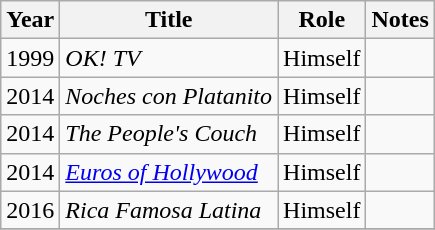<table class="wikitable sortable">
<tr>
<th>Year</th>
<th>Title</th>
<th>Role</th>
<th>Notes</th>
</tr>
<tr>
<td>1999</td>
<td><em>OK! TV</em></td>
<td>Himself</td>
<td></td>
</tr>
<tr>
<td>2014</td>
<td><em>Noches con Platanito</em></td>
<td>Himself</td>
<td></td>
</tr>
<tr>
<td>2014</td>
<td><em>The People's Couch</em></td>
<td>Himself</td>
<td></td>
</tr>
<tr>
<td>2014</td>
<td><em><a href='#'>Euros of Hollywood</a></em></td>
<td>Himself</td>
<td></td>
</tr>
<tr>
<td>2016</td>
<td><em>Rica Famosa Latina</em></td>
<td>Himself</td>
<td></td>
</tr>
<tr>
</tr>
</table>
